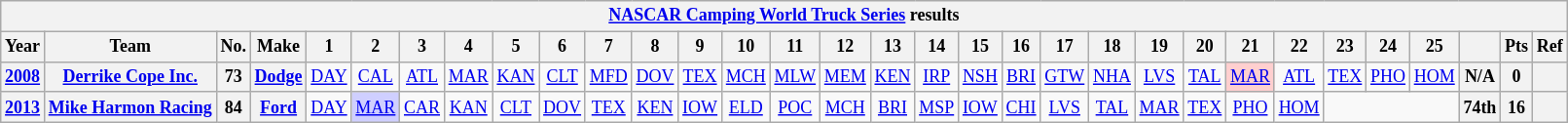<table class="wikitable" style="text-align:center; font-size:75%">
<tr>
<th colspan=45><a href='#'>NASCAR Camping World Truck Series</a> results</th>
</tr>
<tr>
<th>Year</th>
<th>Team</th>
<th>No.</th>
<th>Make</th>
<th>1</th>
<th>2</th>
<th>3</th>
<th>4</th>
<th>5</th>
<th>6</th>
<th>7</th>
<th>8</th>
<th>9</th>
<th>10</th>
<th>11</th>
<th>12</th>
<th>13</th>
<th>14</th>
<th>15</th>
<th>16</th>
<th>17</th>
<th>18</th>
<th>19</th>
<th>20</th>
<th>21</th>
<th>22</th>
<th>23</th>
<th>24</th>
<th>25</th>
<th></th>
<th>Pts</th>
<th>Ref</th>
</tr>
<tr>
<th><a href='#'>2008</a></th>
<th><a href='#'>Derrike Cope Inc.</a></th>
<th>73</th>
<th><a href='#'>Dodge</a></th>
<td><a href='#'>DAY</a></td>
<td><a href='#'>CAL</a></td>
<td><a href='#'>ATL</a></td>
<td><a href='#'>MAR</a></td>
<td><a href='#'>KAN</a></td>
<td><a href='#'>CLT</a></td>
<td><a href='#'>MFD</a></td>
<td><a href='#'>DOV</a></td>
<td><a href='#'>TEX</a></td>
<td><a href='#'>MCH</a></td>
<td><a href='#'>MLW</a></td>
<td><a href='#'>MEM</a></td>
<td><a href='#'>KEN</a></td>
<td><a href='#'>IRP</a></td>
<td><a href='#'>NSH</a></td>
<td><a href='#'>BRI</a></td>
<td><a href='#'>GTW</a></td>
<td><a href='#'>NHA</a></td>
<td><a href='#'>LVS</a></td>
<td><a href='#'>TAL</a></td>
<td style="background:#FFCFCF;"><a href='#'>MAR</a><br></td>
<td><a href='#'>ATL</a></td>
<td><a href='#'>TEX</a></td>
<td><a href='#'>PHO</a></td>
<td><a href='#'>HOM</a></td>
<th>N/A</th>
<th>0</th>
<th></th>
</tr>
<tr>
<th><a href='#'>2013</a></th>
<th><a href='#'>Mike Harmon Racing</a></th>
<th>84</th>
<th><a href='#'>Ford</a></th>
<td><a href='#'>DAY</a></td>
<td style="background:#CFCFFF;"><a href='#'>MAR</a><br></td>
<td><a href='#'>CAR</a></td>
<td><a href='#'>KAN</a></td>
<td><a href='#'>CLT</a></td>
<td><a href='#'>DOV</a></td>
<td><a href='#'>TEX</a></td>
<td><a href='#'>KEN</a></td>
<td><a href='#'>IOW</a></td>
<td><a href='#'>ELD</a></td>
<td><a href='#'>POC</a></td>
<td><a href='#'>MCH</a></td>
<td><a href='#'>BRI</a></td>
<td><a href='#'>MSP</a></td>
<td><a href='#'>IOW</a></td>
<td><a href='#'>CHI</a></td>
<td><a href='#'>LVS</a></td>
<td><a href='#'>TAL</a></td>
<td><a href='#'>MAR</a></td>
<td><a href='#'>TEX</a></td>
<td><a href='#'>PHO</a></td>
<td><a href='#'>HOM</a></td>
<td colspan=3></td>
<th>74th</th>
<th>16</th>
<th></th>
</tr>
</table>
